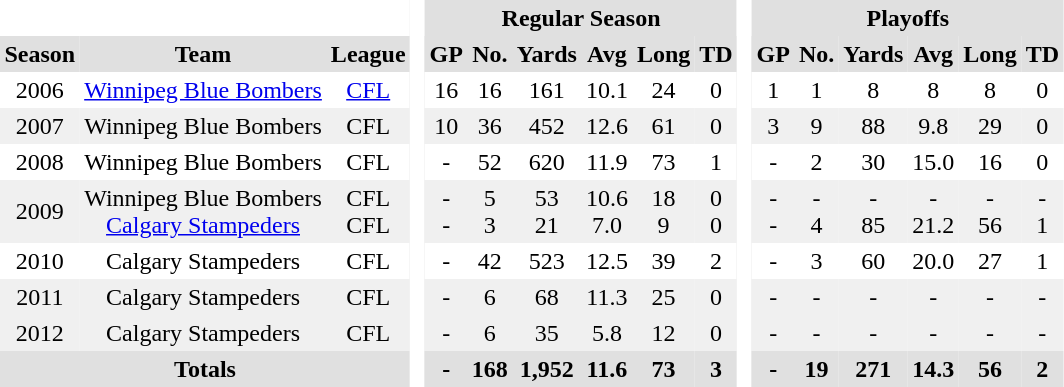<table BORDER="0" CELLPADDING="3" CELLSPACING="0" ID="Table3">
<tr ALIGN="center" bgcolor="#e0e0e0">
<th ALIGN="center" colspan="3" bgcolor="#ffffff"> </th>
<th ALIGN="center" rowspan="99" bgcolor="#ffffff"> </th>
<th ALIGN="center" colspan="6">Regular Season</th>
<th ALIGN="center" rowspan="99" bgcolor="#ffffff"> </th>
<th ALIGN="center" colspan="6">Playoffs</th>
</tr>
<tr ALIGN="center" bgcolor="#e0e0e0">
<th ALIGN="center">Season</th>
<th ALIGN="center">Team</th>
<th ALIGN="center">League</th>
<th ALIGN="center">GP</th>
<th ALIGN="center">No.</th>
<th ALIGN="center">Yards</th>
<th ALIGN="center">Avg</th>
<th ALIGN="center">Long</th>
<th ALIGN="center">TD</th>
<th ALIGN="center">GP</th>
<th ALIGN="center">No.</th>
<th ALIGN="center">Yards</th>
<th ALIGN="center">Avg</th>
<th ALIGN="center">Long</th>
<th ALIGN="center">TD</th>
</tr>
<tr ALIGN="center">
<td ALIGN="center">2006</td>
<td ALIGN="center"><a href='#'>Winnipeg Blue Bombers</a></td>
<td ALIGN="center"><a href='#'>CFL</a></td>
<td ALIGN="center">16</td>
<td ALIGN="center">16</td>
<td ALIGN="center">161</td>
<td ALIGN="center">10.1</td>
<td ALIGN="center">24</td>
<td ALIGN="center">0</td>
<td ALIGN="center">1</td>
<td ALIGN="center">1</td>
<td ALIGN="center">8</td>
<td ALIGN="center">8</td>
<td ALIGN="center">8</td>
<td ALIGN="center">0</td>
</tr>
<tr ALIGN="center"  bgcolor="#f0f0f0">
<td>2007</td>
<td>Winnipeg Blue Bombers</td>
<td>CFL</td>
<td>10</td>
<td>36</td>
<td>452</td>
<td>12.6</td>
<td>61</td>
<td>0</td>
<td>3</td>
<td>9</td>
<td>88</td>
<td>9.8</td>
<td>29</td>
<td>0</td>
</tr>
<tr ALIGN="center">
<td>2008</td>
<td>Winnipeg Blue Bombers</td>
<td>CFL</td>
<td>-</td>
<td>52</td>
<td>620</td>
<td>11.9</td>
<td>73</td>
<td>1</td>
<td>-</td>
<td>2</td>
<td>30</td>
<td>15.0</td>
<td>16</td>
<td>0</td>
</tr>
<tr ALIGN="center"  bgcolor="#f0f0f0">
<td>2009</td>
<td>Winnipeg Blue Bombers<br><a href='#'>Calgary Stampeders</a></td>
<td>CFL<br>CFL</td>
<td>-<br>-</td>
<td>5<br>3</td>
<td>53<br>21</td>
<td>10.6<br>7.0</td>
<td>18<br>9</td>
<td>0<br>0</td>
<td>-<br>-</td>
<td>-<br>4</td>
<td>-<br>85</td>
<td>-<br>21.2</td>
<td>-<br>56</td>
<td>-<br>1</td>
</tr>
<tr ALIGN="center">
<td>2010</td>
<td>Calgary Stampeders</td>
<td>CFL</td>
<td>-</td>
<td>42</td>
<td>523</td>
<td>12.5</td>
<td>39</td>
<td>2</td>
<td>-</td>
<td>3</td>
<td>60</td>
<td>20.0</td>
<td>27</td>
<td>1</td>
</tr>
<tr ALIGN="center"  bgcolor="#f0f0f0">
<td>2011</td>
<td>Calgary Stampeders</td>
<td>CFL</td>
<td>-</td>
<td>6</td>
<td>68</td>
<td>11.3</td>
<td>25</td>
<td>0</td>
<td>-</td>
<td>-</td>
<td>-</td>
<td>-</td>
<td>-</td>
<td>-</td>
</tr>
<tr ALIGN="center"  bgcolor="#f0f0f0">
<td>2012</td>
<td>Calgary Stampeders</td>
<td>CFL</td>
<td>-</td>
<td>6</td>
<td>35</td>
<td>5.8</td>
<td>12</td>
<td>0</td>
<td>-</td>
<td>-</td>
<td>-</td>
<td>-</td>
<td>-</td>
<td>-</td>
</tr>
<tr bgcolor="#e0e0e0">
<th colspan="3">Totals</th>
<th>-</th>
<th>168</th>
<th>1,952</th>
<th>11.6</th>
<th>73</th>
<th>3</th>
<th>-</th>
<th>19</th>
<th>271</th>
<th>14.3</th>
<th>56</th>
<th>2</th>
</tr>
</table>
